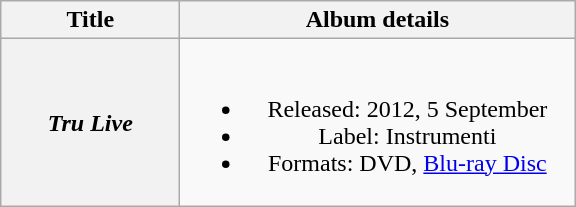<table class="wikitable plainrowheaders" style="text-align:center;">
<tr>
<th scope="col" style="width:7em;">Title</th>
<th scope="col" style="width:16em;">Album details</th>
</tr>
<tr>
<th scope="row"><em>Tru Live</em></th>
<td><br><ul><li>Released: 2012, 5 September</li><li>Label: Instrumenti</li><li>Formats: DVD, <a href='#'>Blu-ray Disc</a></li></ul></td>
</tr>
</table>
